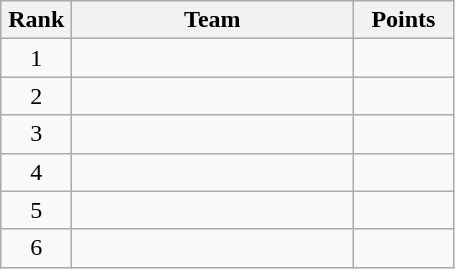<table class="wikitable" style="text-align:center;">
<tr>
<th width=40>Rank</th>
<th width=180>Team</th>
<th width=60>Points</th>
</tr>
<tr>
<td>1</td>
<td align=left></td>
<td></td>
</tr>
<tr>
<td>2</td>
<td align=left></td>
<td></td>
</tr>
<tr>
<td>3</td>
<td align=left></td>
<td></td>
</tr>
<tr>
<td>4</td>
<td align=left></td>
<td></td>
</tr>
<tr>
<td>5</td>
<td align=left></td>
<td></td>
</tr>
<tr>
<td>6</td>
<td align=left></td>
<td></td>
</tr>
</table>
